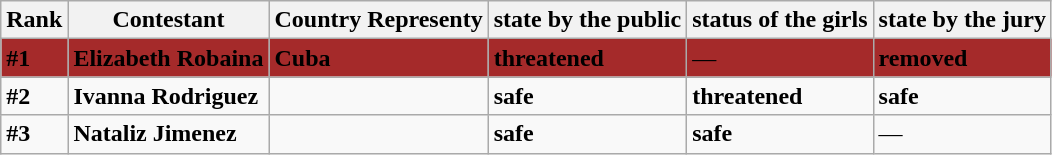<table class="wikitable" border="1">
<tr>
<th>Rank</th>
<th>Contestant</th>
<th>Country Representy</th>
<th>state by the public</th>
<th>status of the girls</th>
<th>state by the jury</th>
</tr>
<tr>
<td bgcolor="brown"><strong>#1</strong></td>
<td bgcolor="brown"><strong>Elizabeth Robaina</strong></td>
<td bgcolor="brown"><strong> Cuba</strong></td>
<td bgcolor="brown"><strong>threatened</strong></td>
<td bgcolor="brown">—</td>
<td bgcolor="brown"><strong>removed</strong></td>
</tr>
<tr>
<td><strong>#2</strong></td>
<td><strong>Ivanna Rodriguez</strong></td>
<td><strong></strong></td>
<td><strong>safe</strong></td>
<td><strong>threatened</strong></td>
<td><strong>safe</strong></td>
</tr>
<tr>
<td><strong>#3</strong></td>
<td><strong>Nataliz Jimenez</strong></td>
<td><strong></strong></td>
<td><strong>safe</strong></td>
<td><strong>safe</strong></td>
<td>—</td>
</tr>
</table>
